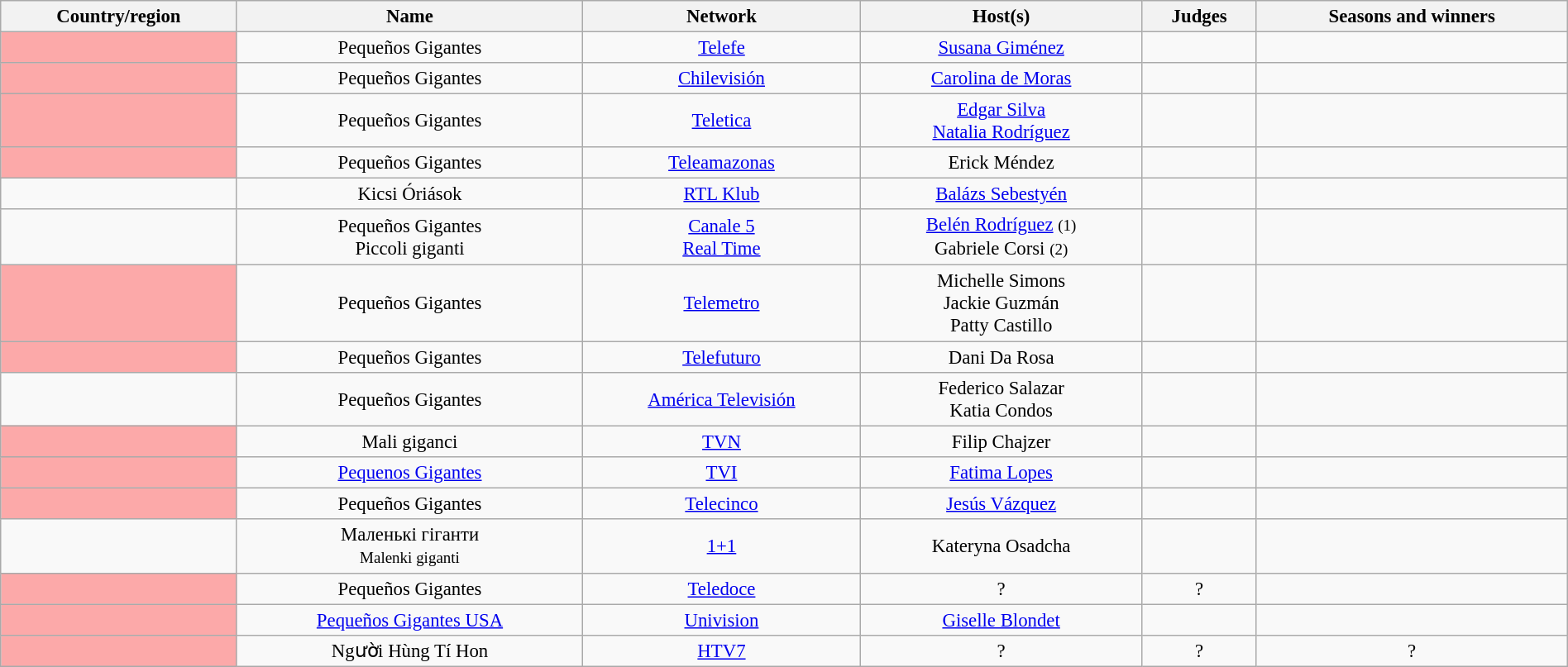<table class="wikitable" style="text-align:center; font-size:95%; line-height:18px;" width="100%">
<tr>
<th>Country/region</th>
<th>Name</th>
<th>Network</th>
<th>Host(s)</th>
<th>Judges</th>
<th>Seasons and winners</th>
</tr>
<tr>
<td style="background:#FCA9A9;"><strong></strong></td>
<td>Pequeños Gigantes</td>
<td><a href='#'>Telefe</a></td>
<td><a href='#'>Susana Giménez</a></td>
<td></td>
<td></td>
</tr>
<tr>
<td style="background:#FCA9A9;"><strong></strong></td>
<td>Pequeños Gigantes</td>
<td><a href='#'>Chilevisión</a></td>
<td><a href='#'>Carolina de Moras</a></td>
<td></td>
<td></td>
</tr>
<tr>
<td style="background:#FCA9A9;"><strong></strong></td>
<td>Pequeños Gigantes</td>
<td><a href='#'>Teletica</a></td>
<td><a href='#'>Edgar Silva</a><br><a href='#'>Natalia Rodríguez</a></td>
<td></td>
<td></td>
</tr>
<tr>
<td style="background:#FCA9A9;"><strong></strong></td>
<td>Pequeños Gigantes</td>
<td><a href='#'>Teleamazonas</a></td>
<td>Erick Méndez</td>
<td></td>
<td></td>
</tr>
<tr>
<td><strong></strong></td>
<td>Kicsi Óriások</td>
<td><a href='#'>RTL Klub</a></td>
<td><a href='#'>Balázs Sebestyén</a></td>
<td></td>
<td></td>
</tr>
<tr>
<td><strong></strong></td>
<td>Pequeños Gigantes<br>Piccoli giganti</td>
<td><a href='#'>Canale 5</a><br><a href='#'>Real Time</a></td>
<td><a href='#'>Belén Rodríguez</a> <small>(1)</small><br>Gabriele Corsi <small>(2)</small></td>
<td></td>
<td></td>
</tr>
<tr>
<td style="background:#FCA9A9;"><strong></strong></td>
<td>Pequeños Gigantes</td>
<td><a href='#'>Telemetro</a></td>
<td>Michelle Simons<br>Jackie Guzmán<br>Patty Castillo</td>
<td></td>
<td></td>
</tr>
<tr>
<td style="background:#FCA9A9;"><strong></strong></td>
<td>Pequeños Gigantes</td>
<td><a href='#'>Telefuturo</a></td>
<td>Dani Da Rosa</td>
<td></td>
<td></td>
</tr>
<tr>
<td><strong></strong></td>
<td>Pequeños Gigantes</td>
<td><a href='#'>América Televisión</a></td>
<td>Federico Salazar<br>Katia Condos</td>
<td></td>
<td></td>
</tr>
<tr>
<td bgcolor="#FCA9A9"><strong></strong></td>
<td>Mali giganci</td>
<td><a href='#'>TVN</a></td>
<td>Filip Chajzer</td>
<td></td>
<td></td>
</tr>
<tr>
<td style="background:#FCA9A9;"><strong></strong></td>
<td><a href='#'>Pequenos Gigantes</a></td>
<td><a href='#'>TVI</a></td>
<td><a href='#'>Fatima Lopes</a></td>
<td></td>
<td></td>
</tr>
<tr>
<td style="background:#FCA9A9;"><strong></strong></td>
<td>Pequeños Gigantes</td>
<td><a href='#'>Telecinco</a></td>
<td><a href='#'>Jesús Vázquez</a></td>
<td></td>
<td></td>
</tr>
<tr>
<td><strong></strong></td>
<td>Маленькі гіганти<br><small>Malenki giganti</small></td>
<td><a href='#'>1+1</a></td>
<td>Kateryna Osadcha</td>
<td></td>
<td></td>
</tr>
<tr>
<td style="background:#FCA9A9;"><strong></strong></td>
<td>Pequeños Gigantes</td>
<td><a href='#'>Teledoce</a></td>
<td>?</td>
<td>?</td>
<td></td>
</tr>
<tr>
<td style="background:#FCA9A9;"><strong></strong></td>
<td><a href='#'>Pequeños Gigantes USA</a></td>
<td><a href='#'>Univision</a></td>
<td><a href='#'>Giselle Blondet</a></td>
<td></td>
<td></td>
</tr>
<tr>
<td style="background:#FCA9A9;"><strong></strong></td>
<td>Người Hùng Tí Hon</td>
<td><a href='#'>HTV7</a></td>
<td>?</td>
<td>?</td>
<td>?</td>
</tr>
</table>
